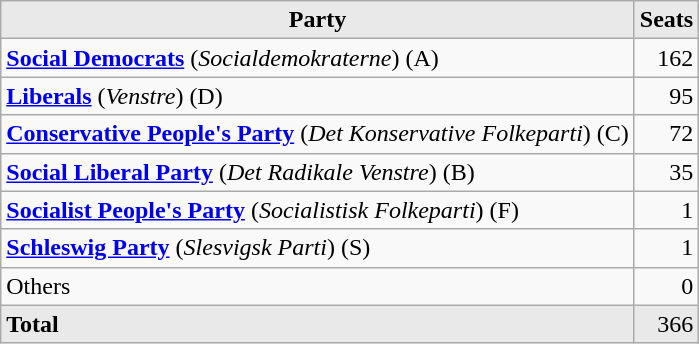<table class="wikitable">
<tr>
<th style="background-color:#E9E9E9">Party</th>
<th style="background-color:#E9E9E9">Seats</th>
</tr>
<tr>
<td><strong><a href='#'>Social Democrats</a></strong> (<em>Socialdemokraterne</em>) (A)</td>
<td align="right">162</td>
</tr>
<tr>
<td><strong><a href='#'>Liberals</a></strong> (<em>Venstre</em>) (D)</td>
<td align="right">95</td>
</tr>
<tr>
<td><strong><a href='#'>Conservative People's Party</a></strong> (<em>Det Konservative Folkeparti</em>) (C)</td>
<td align="right">72</td>
</tr>
<tr>
<td><strong><a href='#'>Social Liberal Party</a></strong> (<em>Det Radikale Venstre</em>) (B)</td>
<td align="right">35</td>
</tr>
<tr>
<td><strong><a href='#'>Socialist People's Party</a></strong> (<em>Socialistisk Folkeparti</em>) (F)</td>
<td align="right">1</td>
</tr>
<tr>
<td><strong><a href='#'>Schleswig Party</a></strong> (<em>Slesvigsk Parti</em>) (S)</td>
<td align="right">1</td>
</tr>
<tr>
<td>Others</td>
<td align="right">0</td>
</tr>
<tr>
<td style="background-color:#E9E9E9"><strong>Total</strong></td>
<td align="right" style="background-color:#E9E9E9">366</td>
</tr>
</table>
